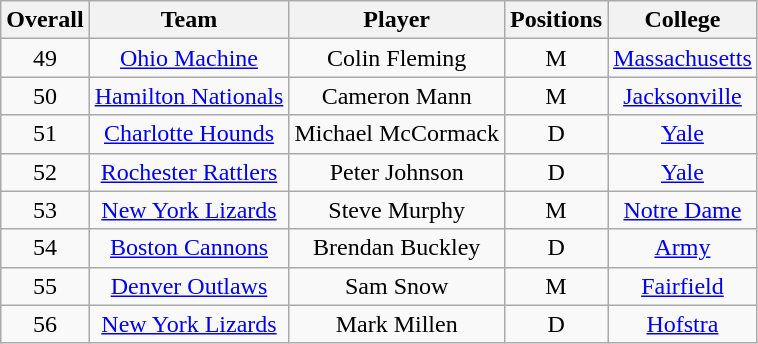<table class="wikitable" style="text-align:center">
<tr>
<th>Overall</th>
<th>Team</th>
<th>Player</th>
<th>Positions</th>
<th>College</th>
</tr>
<tr>
<td>49</td>
<td><a href='#'>Ohio Machine</a></td>
<td>Colin Fleming</td>
<td>M</td>
<td><a href='#'>Massachusetts</a></td>
</tr>
<tr>
<td>50</td>
<td><a href='#'>Hamilton Nationals</a></td>
<td>Cameron Mann</td>
<td>M</td>
<td><a href='#'>Jacksonville</a></td>
</tr>
<tr>
<td>51</td>
<td><a href='#'>Charlotte Hounds</a></td>
<td>Michael McCormack</td>
<td>D</td>
<td><a href='#'>Yale</a></td>
</tr>
<tr>
<td>52</td>
<td><a href='#'>Rochester Rattlers</a></td>
<td>Peter Johnson</td>
<td>D</td>
<td><a href='#'>Yale</a></td>
</tr>
<tr>
<td>53</td>
<td><a href='#'>New York Lizards</a></td>
<td>Steve Murphy</td>
<td>M</td>
<td><a href='#'>Notre Dame</a></td>
</tr>
<tr>
<td>54</td>
<td><a href='#'>Boston Cannons</a></td>
<td>Brendan Buckley</td>
<td>D</td>
<td><a href='#'>Army</a></td>
</tr>
<tr>
<td>55</td>
<td><a href='#'>Denver Outlaws</a></td>
<td>Sam Snow</td>
<td>M</td>
<td><a href='#'>Fairfield</a></td>
</tr>
<tr>
<td>56</td>
<td><a href='#'>New York Lizards</a></td>
<td>Mark Millen</td>
<td>D</td>
<td><a href='#'>Hofstra</a></td>
</tr>
</table>
